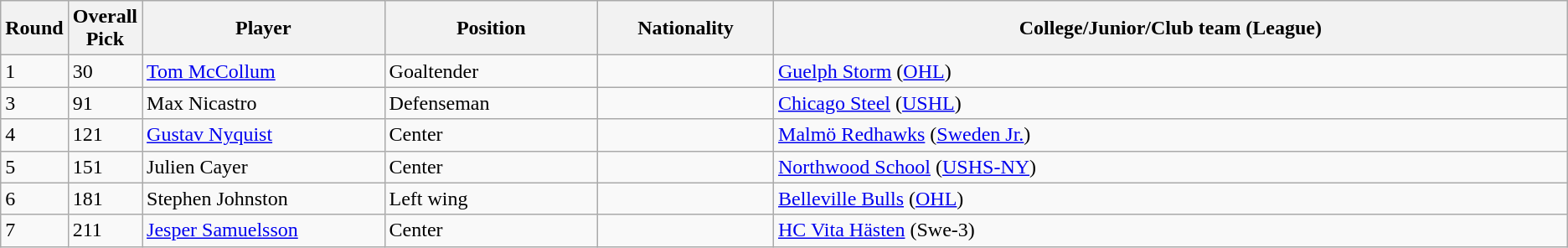<table class="wikitable">
<tr>
<th bgcolor="#DDDDFF" width="2.75%">Round</th>
<th bgcolor="#DDDDFF" width="2.75%">Overall Pick</th>
<th bgcolor="#DDDDFF" width="16.0%">Player</th>
<th bgcolor="#DDDDFF" width="14.0%">Position</th>
<th bgcolor="#DDDDFF" width="11.5%">Nationality</th>
<th bgcolor="#DDDDFF" width="100.0%">College/Junior/Club team (League)</th>
</tr>
<tr>
<td>1</td>
<td>30</td>
<td><a href='#'>Tom McCollum</a></td>
<td>Goaltender</td>
<td></td>
<td><a href='#'>Guelph Storm</a> (<a href='#'>OHL</a>)</td>
</tr>
<tr>
<td>3</td>
<td>91</td>
<td>Max Nicastro</td>
<td>Defenseman</td>
<td></td>
<td><a href='#'>Chicago Steel</a> (<a href='#'>USHL</a>)</td>
</tr>
<tr>
<td>4</td>
<td>121</td>
<td><a href='#'>Gustav Nyquist</a></td>
<td>Center</td>
<td></td>
<td><a href='#'>Malmö Redhawks</a> (<a href='#'>Sweden Jr.</a>)</td>
</tr>
<tr>
<td>5</td>
<td>151</td>
<td>Julien Cayer</td>
<td>Center</td>
<td></td>
<td><a href='#'>Northwood School</a> (<a href='#'>USHS-NY</a>)</td>
</tr>
<tr>
<td>6</td>
<td>181</td>
<td>Stephen Johnston</td>
<td>Left wing</td>
<td></td>
<td><a href='#'>Belleville Bulls</a> (<a href='#'>OHL</a>)</td>
</tr>
<tr>
<td>7</td>
<td>211</td>
<td><a href='#'>Jesper Samuelsson</a></td>
<td>Center</td>
<td></td>
<td><a href='#'>HC Vita Hästen</a> (Swe-3)</td>
</tr>
</table>
